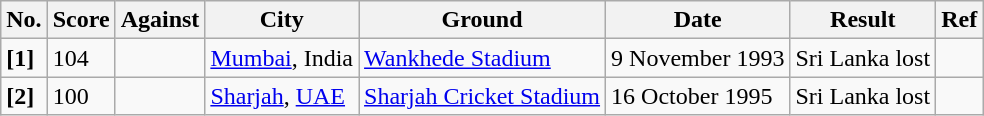<table class=wikitable>
<tr>
<th>No.</th>
<th>Score</th>
<th>Against</th>
<th>City</th>
<th>Ground</th>
<th>Date</th>
<th>Result</th>
<th>Ref</th>
</tr>
<tr>
<td><strong>[1]</strong></td>
<td>104</td>
<td></td>
<td><a href='#'>Mumbai</a>, India</td>
<td><a href='#'>Wankhede Stadium</a></td>
<td>9 November 1993</td>
<td>Sri Lanka lost</td>
<td></td>
</tr>
<tr>
<td><strong>[2]</strong></td>
<td>100</td>
<td></td>
<td><a href='#'>Sharjah</a>, <a href='#'>UAE</a></td>
<td><a href='#'>Sharjah Cricket Stadium</a></td>
<td>16 October 1995</td>
<td>Sri Lanka lost</td>
<td></td>
</tr>
</table>
